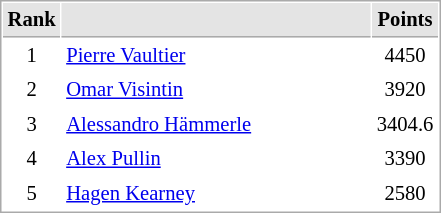<table cellspacing="1" cellpadding="3" style="border:1px solid #aaa; font-size:86%;">
<tr style="background:#e4e4e4;">
<th style="border-bottom:1px solid #aaa; width:10px;">Rank</th>
<th style="border-bottom:1px solid #aaa; width:200px;"></th>
<th style="border-bottom:1px solid #aaa; width:20px;">Points</th>
</tr>
<tr>
<td align=center>1</td>
<td> <a href='#'>Pierre Vaultier</a></td>
<td align=center>4450</td>
</tr>
<tr>
<td align=center>2</td>
<td> <a href='#'>Omar Visintin</a></td>
<td align=center>3920</td>
</tr>
<tr>
<td align=center>3</td>
<td> <a href='#'>Alessandro Hämmerle</a></td>
<td align=center>3404.6</td>
</tr>
<tr>
<td align=center>4</td>
<td> <a href='#'>Alex Pullin</a></td>
<td align=center>3390</td>
</tr>
<tr>
<td align=center>5</td>
<td> <a href='#'>Hagen Kearney</a></td>
<td align=center>2580</td>
</tr>
</table>
